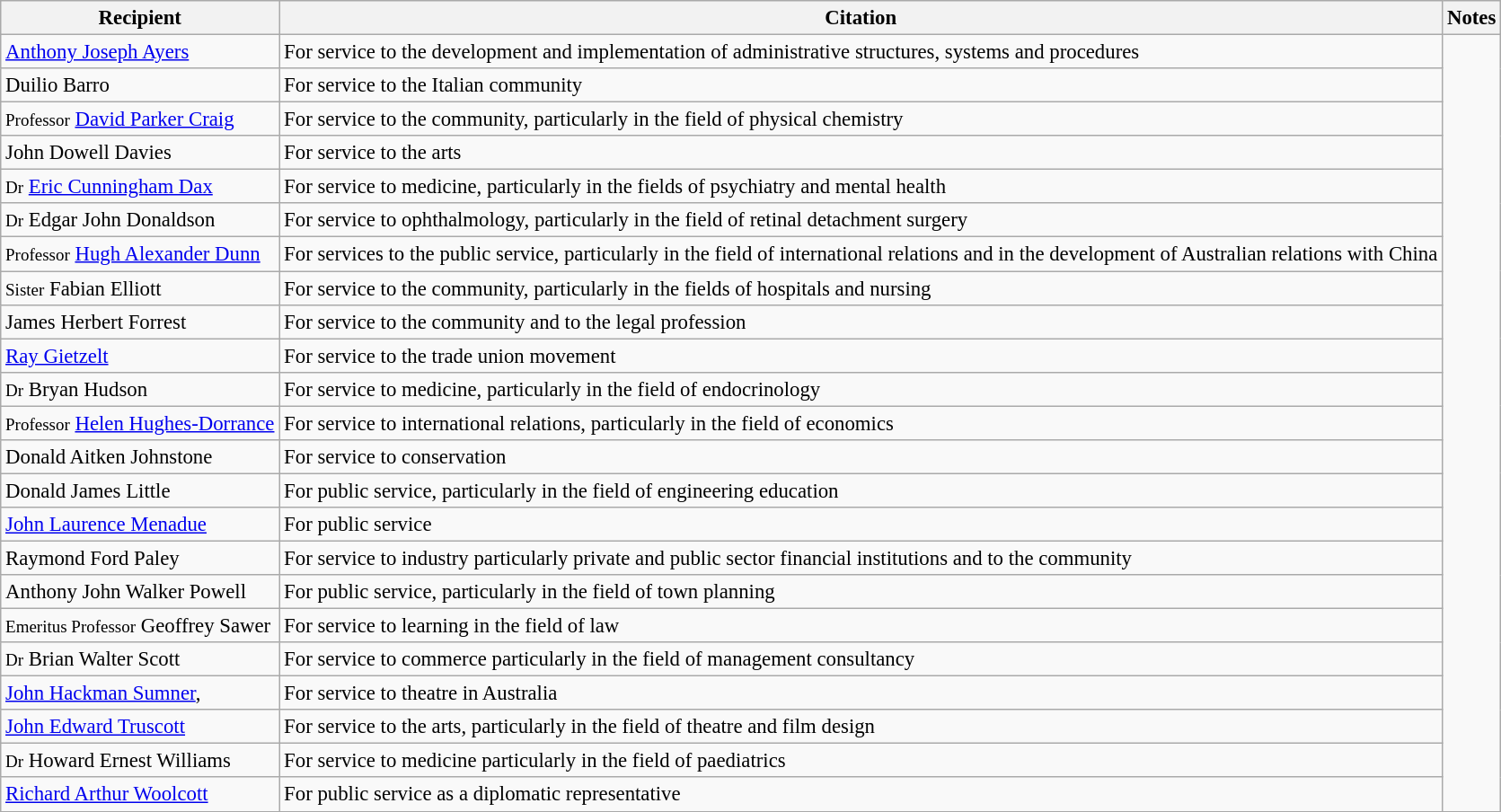<table class="wikitable" style="font-size:95%;">
<tr>
<th>Recipient</th>
<th>Citation</th>
<th>Notes</th>
</tr>
<tr>
<td><a href='#'>Anthony Joseph Ayers</a></td>
<td>For service to the development and implementation of administrative structures, systems and procedures</td>
<td rowspan="23"></td>
</tr>
<tr>
<td>Duilio Barro</td>
<td>For service to the Italian community</td>
</tr>
<tr>
<td><small>Professor</small> <a href='#'>David Parker Craig</a></td>
<td>For service to the community, particularly in the field of physical chemistry</td>
</tr>
<tr>
<td>John Dowell Davies</td>
<td>For service to the arts</td>
</tr>
<tr>
<td><small>Dr</small> <a href='#'>Eric Cunningham Dax</a></td>
<td>For service to medicine, particularly in the fields of psychiatry and mental health</td>
</tr>
<tr>
<td><small>Dr</small> Edgar John Donaldson</td>
<td>For service to ophthalmology, particularly in the field of retinal detachment surgery</td>
</tr>
<tr>
<td><small>Professor</small> <a href='#'>Hugh Alexander Dunn</a></td>
<td>For services to the public service, particularly in the field of international relations and in the development of Australian relations with China</td>
</tr>
<tr>
<td><small>Sister</small> Fabian Elliott</td>
<td>For service to the community, particularly in the fields of hospitals and nursing</td>
</tr>
<tr>
<td>James Herbert Forrest</td>
<td>For service to the community and to the legal profession</td>
</tr>
<tr>
<td><a href='#'>Ray Gietzelt</a></td>
<td>For service to the trade union movement</td>
</tr>
<tr>
<td><small>Dr</small> Bryan Hudson</td>
<td>For service to medicine, particularly in the field of endocrinology</td>
</tr>
<tr>
<td><small>Professor</small> <a href='#'>Helen Hughes-Dorrance</a></td>
<td>For service to international relations, particularly in the field of economics</td>
</tr>
<tr>
<td>Donald Aitken Johnstone</td>
<td>For service to conservation</td>
</tr>
<tr>
<td>Donald James Little</td>
<td>For public service, particularly in the field of engineering education</td>
</tr>
<tr>
<td><a href='#'>John Laurence Menadue</a></td>
<td>For public service</td>
</tr>
<tr>
<td>Raymond Ford Paley</td>
<td>For service to industry particularly private and public sector financial institutions and to the community</td>
</tr>
<tr>
<td>Anthony John Walker Powell</td>
<td>For public service, particularly in the field of town planning</td>
</tr>
<tr>
<td><small>Emeritus Professor</small> Geoffrey Sawer</td>
<td>For service to learning in the field of law</td>
</tr>
<tr>
<td><small>Dr</small> Brian Walter Scott</td>
<td>For service to commerce particularly in the field of management consultancy</td>
</tr>
<tr>
<td><a href='#'>John Hackman Sumner</a>, </td>
<td>For service to theatre in Australia</td>
</tr>
<tr>
<td><a href='#'>John Edward Truscott</a></td>
<td>For service to the arts, particularly in the field of theatre and film design</td>
</tr>
<tr>
<td><small>Dr</small> Howard Ernest Williams</td>
<td>For service to medicine particularly in the field of paediatrics</td>
</tr>
<tr>
<td><a href='#'>Richard Arthur Woolcott</a></td>
<td>For public service as a diplomatic representative</td>
</tr>
</table>
